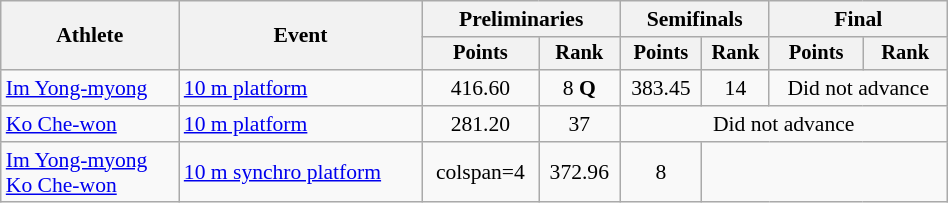<table class="wikitable" style="text-align:center; font-size:90%; width:50%;">
<tr>
<th rowspan=2>Athlete</th>
<th rowspan=2>Event</th>
<th colspan=2>Preliminaries</th>
<th colspan=2>Semifinals</th>
<th colspan=2>Final</th>
</tr>
<tr style="font-size:95%">
<th>Points</th>
<th>Rank</th>
<th>Points</th>
<th>Rank</th>
<th>Points</th>
<th>Rank</th>
</tr>
<tr>
<td align=left><a href='#'>Im Yong-myong</a></td>
<td align=left><a href='#'>10 m platform</a></td>
<td>416.60</td>
<td>8 <strong>Q</strong></td>
<td>383.45</td>
<td>14</td>
<td colspan=2>Did not advance</td>
</tr>
<tr>
<td align=left><a href='#'>Ko Che-won</a></td>
<td align=left><a href='#'>10 m platform</a></td>
<td>281.20</td>
<td>37</td>
<td colspan=4>Did not advance</td>
</tr>
<tr>
<td align=left><a href='#'>Im Yong-myong</a><br> <a href='#'>Ko Che-won</a></td>
<td align=left><a href='#'>10 m synchro platform</a></td>
<td>colspan=4 </td>
<td>372.96</td>
<td>8</td>
</tr>
</table>
